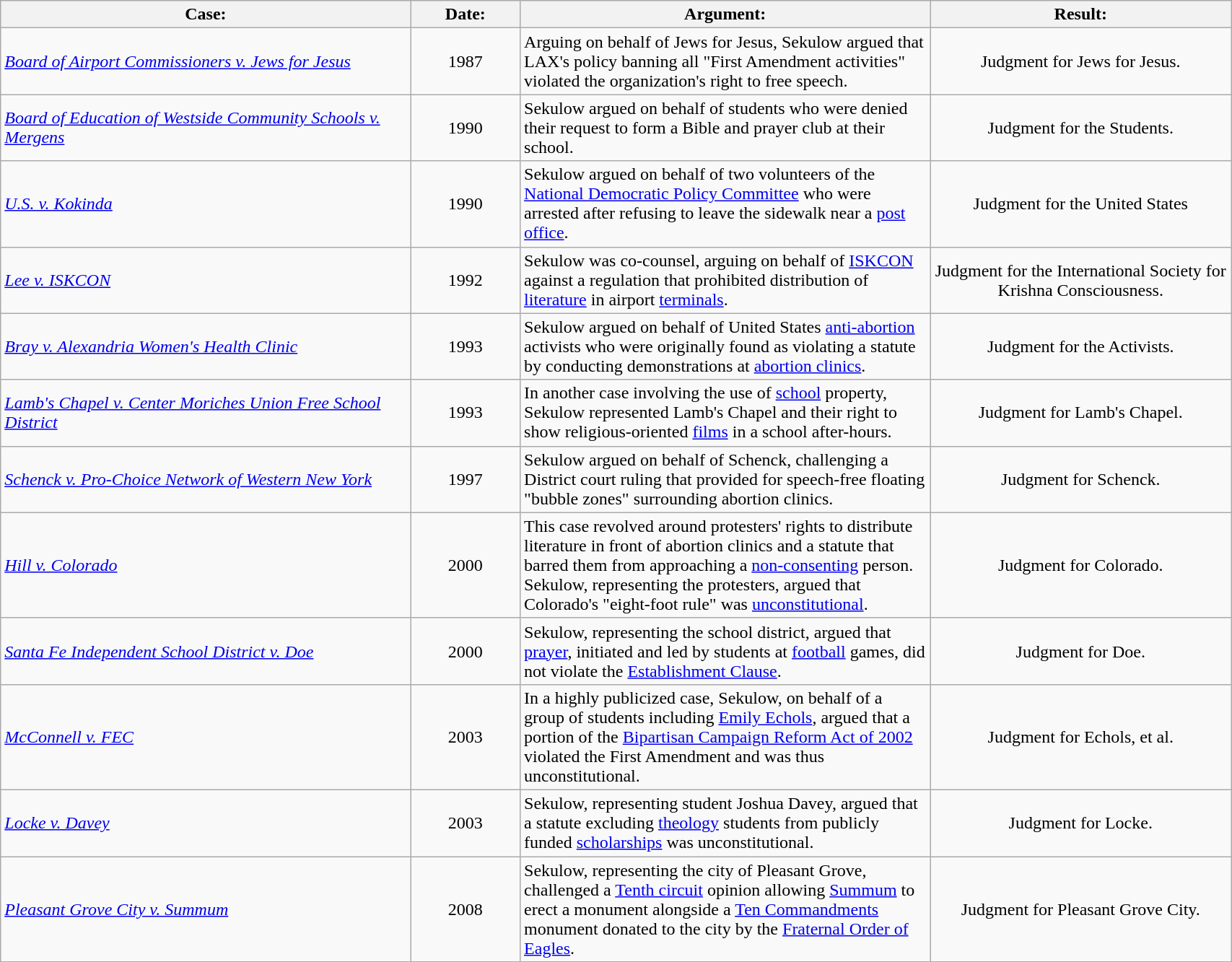<table class="wikitable sortable" width=90%>
<tr>
<th width=30%>Case:</th>
<th width=8%>Date:</th>
<th width=30%>Argument:</th>
<th width=22%>Result:</th>
</tr>
<tr>
<td><em><a href='#'>Board of Airport Commissioners v. Jews for Jesus</a></em></td>
<td align="center">1987</td>
<td>Arguing on behalf of Jews for Jesus, Sekulow argued that LAX's policy banning all "First Amendment activities" violated the organization's right to free speech.</td>
<td align="center">Judgment for Jews for Jesus.</td>
</tr>
<tr>
<td><em><a href='#'>Board of Education of Westside Community Schools v. Mergens</a></em></td>
<td align="center">1990</td>
<td>Sekulow argued on behalf of students who were denied their request to form a Bible and prayer club at their school.</td>
<td align="center">Judgment for the Students.</td>
</tr>
<tr>
<td><em><a href='#'>U.S. v. Kokinda</a></em></td>
<td align="center">1990</td>
<td>Sekulow argued on behalf of two volunteers of the <a href='#'>National Democratic Policy Committee</a> who were arrested after refusing to leave the sidewalk near a <a href='#'>post office</a>.</td>
<td align="center">Judgment for the United States</td>
</tr>
<tr>
<td><em><a href='#'>Lee v. ISKCON</a></em></td>
<td align="center">1992</td>
<td>Sekulow was co-counsel, arguing on behalf of <a href='#'>ISKCON</a> against a regulation that prohibited distribution of <a href='#'>literature</a> in airport <a href='#'>terminals</a>.</td>
<td align="center">Judgment for the International Society for Krishna Consciousness.</td>
</tr>
<tr>
<td><em><a href='#'>Bray v. Alexandria Women's Health Clinic</a></em></td>
<td align="center">1993</td>
<td>Sekulow argued on behalf of United States <a href='#'>anti-abortion</a> activists who were originally found as violating a statute by conducting demonstrations at <a href='#'>abortion clinics</a>.</td>
<td align="center">Judgment for the Activists.</td>
</tr>
<tr>
<td><em><a href='#'>Lamb's Chapel v. Center Moriches Union Free School District</a></em></td>
<td align="center">1993</td>
<td>In another case involving the use of <a href='#'>school</a> property, Sekulow represented Lamb's Chapel and their right to show religious-oriented <a href='#'>films</a> in a school after-hours.</td>
<td align="center">Judgment for Lamb's Chapel.</td>
</tr>
<tr>
<td><em><a href='#'>Schenck v. Pro-Choice Network of Western New York</a></em></td>
<td align="center">1997</td>
<td>Sekulow argued on behalf of Schenck, challenging a District court ruling that provided for speech-free floating "bubble zones" surrounding abortion clinics.</td>
<td align="center">Judgment for Schenck.</td>
</tr>
<tr>
<td><em><a href='#'>Hill v. Colorado</a></em></td>
<td align="center">2000</td>
<td>This case revolved around protesters' rights to distribute literature in front of abortion clinics and a statute that barred them from approaching a <a href='#'>non-consenting</a> person. Sekulow, representing the protesters, argued that Colorado's "eight-foot rule" was <a href='#'>unconstitutional</a>.</td>
<td align="center">Judgment for Colorado.</td>
</tr>
<tr>
<td><em><a href='#'>Santa Fe Independent School District v. Doe</a></em></td>
<td align="center">2000</td>
<td>Sekulow, representing the school district, argued that <a href='#'>prayer</a>, initiated and led by students at <a href='#'>football</a> games, did not violate the <a href='#'>Establishment Clause</a>.</td>
<td align="center">Judgment for Doe.</td>
</tr>
<tr>
<td><em><a href='#'>McConnell v. FEC</a></em></td>
<td align="center">2003</td>
<td>In a highly publicized case, Sekulow, on behalf of a group of students including <a href='#'>Emily Echols</a>, argued that a portion of the <a href='#'>Bipartisan Campaign Reform Act of 2002</a> violated the First Amendment and was thus unconstitutional.</td>
<td align="center">Judgment for Echols, et al.</td>
</tr>
<tr>
<td><em><a href='#'>Locke v. Davey</a></em></td>
<td align="center">2003</td>
<td>Sekulow, representing student Joshua Davey, argued that a statute excluding <a href='#'>theology</a> students from publicly funded <a href='#'>scholarships</a> was unconstitutional.</td>
<td align="center">Judgment for Locke.</td>
</tr>
<tr>
<td><em><a href='#'>Pleasant Grove City v. Summum</a></em></td>
<td align="center">2008</td>
<td>Sekulow, representing the city of Pleasant Grove, challenged a <a href='#'>Tenth circuit</a> opinion allowing <a href='#'>Summum</a> to erect a monument alongside a <a href='#'>Ten Commandments</a> monument donated to the city by the <a href='#'>Fraternal Order of Eagles</a>.</td>
<td align="center">Judgment for Pleasant Grove City.</td>
</tr>
</table>
